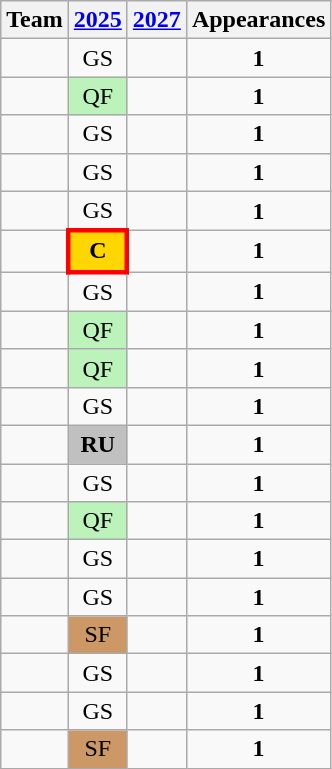<table class="wikitable" style="text-align: center">
<tr>
<th>Team</th>
<th> <a href='#'>2025</a></th>
<th><a href='#'>2027</a></th>
<th>Appearances</th>
</tr>
<tr>
<td id="" align=left></td>
<td>GS</td>
<td></td>
<td><strong>1</strong></td>
</tr>
<tr>
<td id="" align=left></td>
<td style="text-align:center;width:10px;background:#BBF3BB">QF</td>
<td></td>
<td><strong>1</strong></td>
</tr>
<tr>
<td id="" align=left></td>
<td>GS</td>
<td></td>
<td><strong>1</strong></td>
</tr>
<tr>
<td id="" align=left></td>
<td>GS</td>
<td></td>
<td><strong>1</strong></td>
</tr>
<tr>
<td id="" align=left></td>
<td>GS</td>
<td></td>
<td><strong>1</strong></td>
</tr>
<tr>
<td id="" align=left></td>
<td style="text-align:center;width:10px;background:gold;border:3px solid red"><strong>C</strong></td>
<td></td>
<td><strong>1</strong></td>
</tr>
<tr>
<td id="" align=left></td>
<td>GS</td>
<td></td>
<td><strong>1</strong></td>
</tr>
<tr>
<td id="" align=left></td>
<td style="text-align:center;width:10px;background:#BBF3BB">QF</td>
<td></td>
<td><strong>1</strong></td>
</tr>
<tr>
<td id="" align=left></td>
<td style="text-align:center;width:10px;background:#BBF3BB">QF</td>
<td></td>
<td><strong>1</strong></td>
</tr>
<tr>
<td id="" align=left></td>
<td>GS</td>
<td></td>
<td><strong>1</strong></td>
</tr>
<tr>
<td id="" align=left></td>
<td style="text-align:center;width:10px;background:Silver"><strong>RU</strong></td>
<td></td>
<td><strong>1</strong></td>
</tr>
<tr>
<td id="" align=left></td>
<td>GS</td>
<td></td>
<td><strong>1</strong></td>
</tr>
<tr>
<td id="" align=left></td>
<td style="text-align:center;width:10px;background:#BBF3BB">QF</td>
<td></td>
<td><strong>1</strong></td>
</tr>
<tr>
<td id="" align=left></td>
<td>GS</td>
<td></td>
<td><strong>1</strong></td>
</tr>
<tr>
<td id="" align=left></td>
<td>GS</td>
<td></td>
<td><strong>1</strong></td>
</tr>
<tr>
<td id="" align=left></td>
<td style="text-align:center;width:10px;background:#cc9966">SF</td>
<td></td>
<td><strong>1</strong></td>
</tr>
<tr>
<td id="" align=left></td>
<td>GS</td>
<td></td>
<td><strong>1</strong></td>
</tr>
<tr>
<td id="" align=left></td>
<td>GS</td>
<td></td>
<td><strong>1</strong></td>
</tr>
<tr>
<td id="" align=left></td>
<td style="text-align:center;width:10px;background:#cc9966">SF</td>
<td></td>
<td><strong>1</strong></td>
</tr>
</table>
